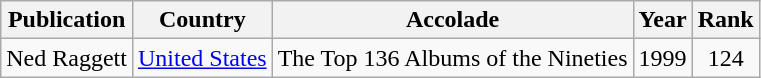<table class="wikitable">
<tr>
<th>Publication</th>
<th>Country</th>
<th>Accolade</th>
<th>Year</th>
<th>Rank</th>
</tr>
<tr>
<td>Ned Raggett</td>
<td><a href='#'>United States</a></td>
<td>The Top 136 Albums of the Nineties</td>
<td>1999</td>
<td style="text-align:center;">124</td>
</tr>
</table>
